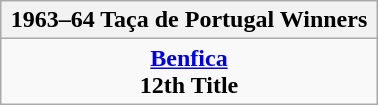<table class="wikitable" style="text-align: center; margin: 0 auto; width: 20%">
<tr>
<th>1963–64 Taça de Portugal Winners</th>
</tr>
<tr>
<td><strong><a href='#'>Benfica</a></strong><br><strong>12th Title</strong></td>
</tr>
</table>
